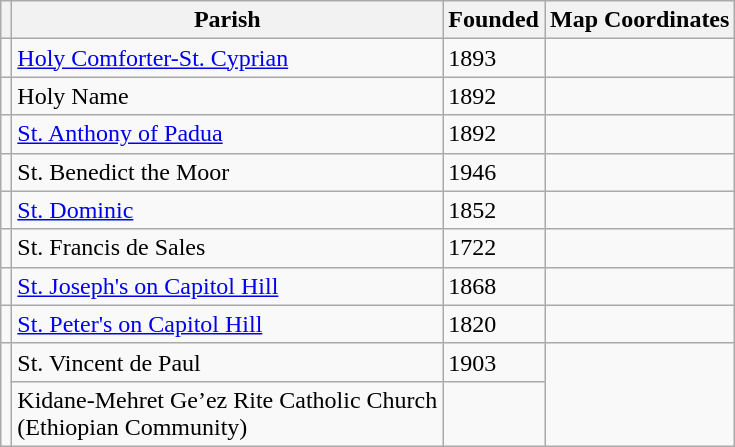<table class="wikitable sortable">
<tr>
<th class=unsortable></th>
<th>Parish</th>
<th>Founded</th>
<th class=unsortable>Map Coordinates</th>
</tr>
<tr>
<td></td>
<td><a href='#'>Holy Comforter-St. Cyprian</a></td>
<td>1893</td>
<td></td>
</tr>
<tr>
<td></td>
<td>Holy Name</td>
<td>1892</td>
<td></td>
</tr>
<tr>
<td></td>
<td><a href='#'>St. Anthony of Padua</a></td>
<td>1892</td>
<td></td>
</tr>
<tr>
<td></td>
<td>St. Benedict the Moor</td>
<td>1946</td>
<td></td>
</tr>
<tr>
<td></td>
<td><a href='#'>St. Dominic</a></td>
<td>1852</td>
<td></td>
</tr>
<tr>
<td></td>
<td>St. Francis de Sales</td>
<td>1722</td>
<td></td>
</tr>
<tr>
<td></td>
<td><a href='#'>St. Joseph's on Capitol Hill</a></td>
<td>1868</td>
<td></td>
</tr>
<tr>
<td></td>
<td><a href='#'>St. Peter's on Capitol Hill</a></td>
<td>1820</td>
<td></td>
</tr>
<tr>
<td rowspan="2"></td>
<td>St. Vincent de Paul</td>
<td>1903</td>
<td rowspan="2"></td>
</tr>
<tr>
<td>Kidane-Mehret Ge’ez Rite Catholic Church<br> (Ethiopian Community)</td>
<td></td>
</tr>
</table>
